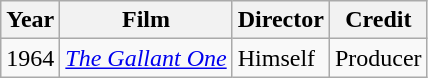<table class="wikitable">
<tr>
<th>Year</th>
<th>Film</th>
<th>Director</th>
<th>Credit</th>
</tr>
<tr>
<td>1964</td>
<td><em><a href='#'>The Gallant One</a></em></td>
<td>Himself</td>
<td>Producer</td>
</tr>
</table>
